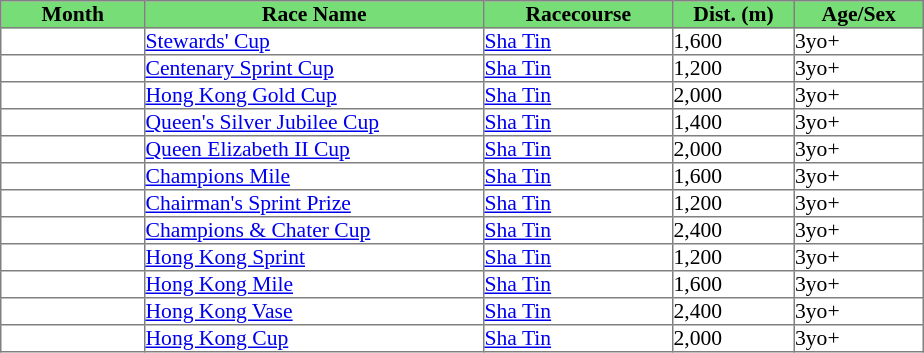<table class = "sortable" | border="1" cellpadding="0" style="border-collapse: collapse; font-size:90%">
<tr bgcolor="#77dd77" align="center">
<th>Month</th>
<th>Race Name</th>
<th>Racecourse</th>
<th>Dist. (m)</th>
<th>Age/Sex</th>
</tr>
<tr>
<td width=95px></td>
<td width=225px><a href='#'>Stewards' Cup</a></td>
<td width=125px><a href='#'>Sha Tin</a></td>
<td width=80px>1,600</td>
<td width=85px>3yo+</td>
</tr>
<tr>
<td></td>
<td><a href='#'>Centenary Sprint Cup</a></td>
<td><a href='#'>Sha Tin</a></td>
<td>1,200</td>
<td>3yo+</td>
</tr>
<tr>
<td></td>
<td><a href='#'>Hong Kong Gold Cup</a></td>
<td><a href='#'>Sha Tin</a></td>
<td>2,000</td>
<td>3yo+</td>
</tr>
<tr>
<td></td>
<td><a href='#'>Queen's Silver Jubilee Cup</a></td>
<td><a href='#'>Sha Tin</a></td>
<td>1,400</td>
<td>3yo+</td>
</tr>
<tr>
<td></td>
<td><a href='#'>Queen Elizabeth II Cup</a></td>
<td><a href='#'>Sha Tin</a></td>
<td>2,000</td>
<td>3yo+</td>
</tr>
<tr>
<td></td>
<td><a href='#'>Champions Mile</a></td>
<td><a href='#'>Sha Tin</a></td>
<td>1,600</td>
<td>3yo+</td>
</tr>
<tr>
<td></td>
<td><a href='#'>Chairman's Sprint Prize</a></td>
<td><a href='#'>Sha Tin</a></td>
<td>1,200</td>
<td>3yo+</td>
</tr>
<tr>
<td></td>
<td><a href='#'>Champions & Chater Cup</a></td>
<td><a href='#'>Sha Tin</a></td>
<td>2,400</td>
<td>3yo+</td>
</tr>
<tr>
<td></td>
<td><a href='#'>Hong Kong Sprint</a></td>
<td><a href='#'>Sha Tin</a></td>
<td>1,200</td>
<td>3yo+</td>
</tr>
<tr>
<td></td>
<td><a href='#'>Hong Kong Mile</a></td>
<td><a href='#'>Sha Tin</a></td>
<td>1,600</td>
<td>3yo+</td>
</tr>
<tr>
<td></td>
<td><a href='#'>Hong Kong Vase</a></td>
<td><a href='#'>Sha Tin</a></td>
<td>2,400</td>
<td>3yo+</td>
</tr>
<tr>
<td></td>
<td><a href='#'>Hong Kong Cup</a></td>
<td><a href='#'>Sha Tin</a></td>
<td>2,000</td>
<td>3yo+</td>
</tr>
</table>
